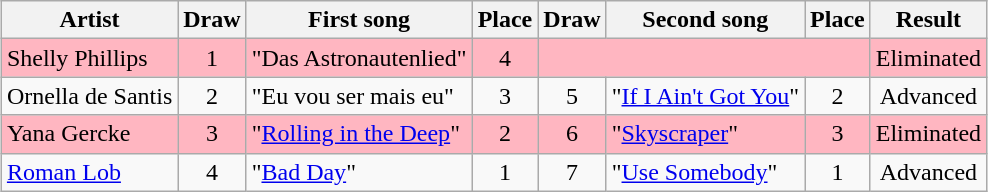<table class="wikitable plainrowheaders" style="margin: 1em auto 1em auto; text-align:center;">
<tr>
<th>Artist</th>
<th>Draw</th>
<th>First song </th>
<th>Place</th>
<th>Draw</th>
<th>Second song </th>
<th>Place</th>
<th>Result</th>
</tr>
<tr style="background:lightpink;">
<td align="left">Shelly Phillips</td>
<td>1</td>
<td align="left">"Das Astronautenlied" </td>
<td>4</td>
<td colspan="3"></td>
<td>Eliminated</td>
</tr>
<tr>
<td align="left">Ornella de Santis</td>
<td>2</td>
<td align="left">"Eu vou ser mais eu" </td>
<td>3</td>
<td>5</td>
<td align="left">"<a href='#'>If I Ain't Got You</a>" </td>
<td>2</td>
<td>Advanced</td>
</tr>
<tr style="background:lightpink;">
<td align="left">Yana Gercke</td>
<td>3</td>
<td align="left">"<a href='#'>Rolling in the Deep</a>" </td>
<td>2</td>
<td>6</td>
<td align="left">"<a href='#'>Skyscraper</a>" </td>
<td>3</td>
<td>Eliminated</td>
</tr>
<tr>
<td align="left"><a href='#'>Roman Lob</a></td>
<td>4</td>
<td align="left">"<a href='#'>Bad Day</a>" </td>
<td>1</td>
<td>7</td>
<td align="left">"<a href='#'>Use Somebody</a>" </td>
<td>1</td>
<td>Advanced</td>
</tr>
</table>
